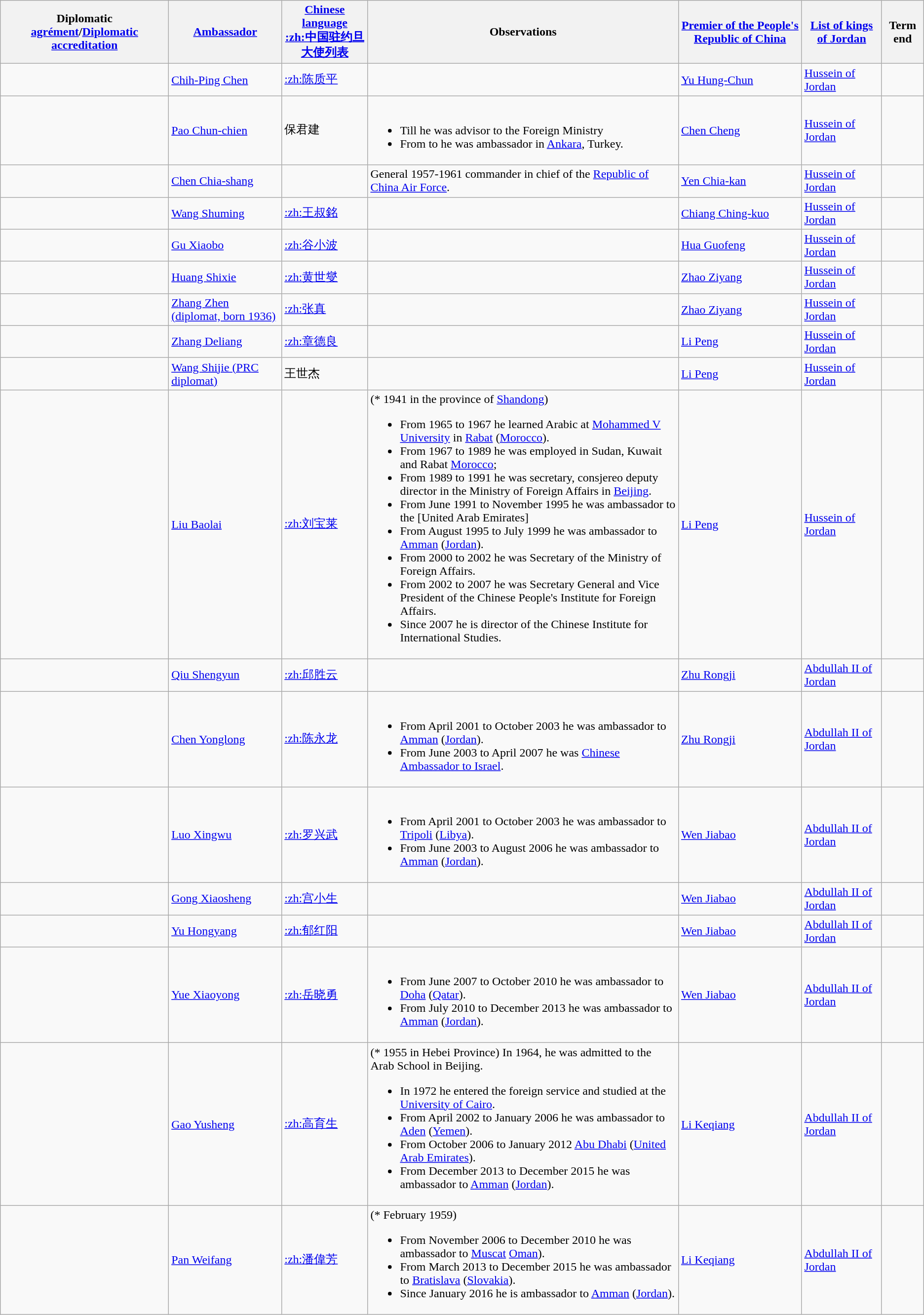<table class="wikitable sortable">
<tr>
<th>Diplomatic <a href='#'>agrément</a>/<a href='#'>Diplomatic accreditation</a></th>
<th><a href='#'>Ambassador</a></th>
<th><a href='#'>Chinese language</a><br><a href='#'>:zh:中国驻约旦大使列表</a></th>
<th>Observations</th>
<th><a href='#'>Premier of the People's Republic of China</a></th>
<th><a href='#'>List of kings of Jordan</a></th>
<th>Term end</th>
</tr>
<tr>
<td></td>
<td><a href='#'>Chih-Ping Chen</a></td>
<td><a href='#'>:zh:陈质平</a></td>
<td></td>
<td><a href='#'>Yu Hung-Chun</a></td>
<td><a href='#'>Hussein of Jordan</a></td>
<td></td>
</tr>
<tr>
<td></td>
<td><a href='#'>Pao Chun-chien</a></td>
<td>保君建</td>
<td><br><ul><li>Till  he was advisor to the Foreign Ministry</li><li>From  to  he was ambassador in <a href='#'>Ankara</a>, Turkey.</li></ul></td>
<td><a href='#'>Chen Cheng</a></td>
<td><a href='#'>Hussein of Jordan</a></td>
<td></td>
</tr>
<tr>
<td></td>
<td><a href='#'>Chen Chia-shang</a></td>
<td></td>
<td>General 1957-1961 commander in chief of the <a href='#'>Republic of China Air Force</a>.</td>
<td><a href='#'>Yen Chia-kan</a></td>
<td><a href='#'>Hussein of Jordan</a></td>
<td></td>
</tr>
<tr>
<td></td>
<td><a href='#'>Wang Shuming</a></td>
<td><a href='#'>:zh:王叔銘</a></td>
<td></td>
<td><a href='#'>Chiang Ching-kuo</a></td>
<td><a href='#'>Hussein of Jordan</a></td>
<td></td>
</tr>
<tr>
<td></td>
<td><a href='#'>Gu Xiaobo</a></td>
<td><a href='#'>:zh:谷小波</a></td>
<td></td>
<td><a href='#'>Hua Guofeng</a></td>
<td><a href='#'>Hussein of Jordan</a></td>
<td></td>
</tr>
<tr>
<td></td>
<td><a href='#'>Huang Shixie</a></td>
<td><a href='#'>:zh:黄世燮</a></td>
<td></td>
<td><a href='#'>Zhao Ziyang</a></td>
<td><a href='#'>Hussein of Jordan</a></td>
<td></td>
</tr>
<tr>
<td></td>
<td><a href='#'>Zhang Zhen (diplomat, born 1936)</a></td>
<td><a href='#'>:zh:张真</a></td>
<td></td>
<td><a href='#'>Zhao Ziyang</a></td>
<td><a href='#'>Hussein of Jordan</a></td>
<td></td>
</tr>
<tr>
<td></td>
<td><a href='#'>Zhang Deliang</a></td>
<td><a href='#'>:zh:章德良</a></td>
<td></td>
<td><a href='#'>Li Peng</a></td>
<td><a href='#'>Hussein of Jordan</a></td>
<td></td>
</tr>
<tr>
<td></td>
<td><a href='#'>Wang Shijie (PRC diplomat)</a></td>
<td>王世杰</td>
<td></td>
<td><a href='#'>Li Peng</a></td>
<td><a href='#'>Hussein of Jordan</a></td>
<td></td>
</tr>
<tr>
<td></td>
<td><a href='#'>Liu Baolai</a></td>
<td><a href='#'>:zh:刘宝莱</a></td>
<td>(* 1941 in the province of <a href='#'>Shandong</a>)<br><ul><li>From 1965 to 1967 he learned Arabic at <a href='#'>Mohammed V University</a> in <a href='#'>Rabat</a> (<a href='#'>Morocco</a>).</li><li>From 1967 to 1989 he was employed in Sudan, Kuwait and Rabat <a href='#'>Morocco</a>;</li><li>From 1989 to 1991 he was secretary, consjereo deputy director in the Ministry of Foreign Affairs in <a href='#'>Beijing</a>.</li><li>From June 1991 to November 1995 he was ambassador to the [United Arab Emirates]</li><li>From August 1995 to July 1999 he was ambassador to <a href='#'>Amman</a> (<a href='#'>Jordan</a>).</li><li>From 2000 to 2002 he was Secretary of the Ministry of Foreign Affairs.</li><li>From 2002 to 2007 he was Secretary General and Vice President of the Chinese People's Institute for Foreign Affairs.</li><li>Since 2007 he is director of the Chinese Institute for International Studies.</li></ul></td>
<td><a href='#'>Li Peng</a></td>
<td><a href='#'>Hussein of Jordan</a></td>
<td></td>
</tr>
<tr>
<td></td>
<td><a href='#'>Qiu Shengyun</a></td>
<td><a href='#'>:zh:邱胜云</a></td>
<td></td>
<td><a href='#'>Zhu Rongji</a></td>
<td><a href='#'>Abdullah II of Jordan</a></td>
<td></td>
</tr>
<tr>
<td></td>
<td><a href='#'>Chen Yonglong</a></td>
<td><a href='#'>:zh:陈永龙</a></td>
<td><br><ul><li>From April 2001 to October 2003 he was ambassador to <a href='#'>Amman</a> (<a href='#'>Jordan</a>).</li><li>From June 2003 to April 2007 he was <a href='#'>Chinese Ambassador to Israel</a>.</li></ul></td>
<td><a href='#'>Zhu Rongji</a></td>
<td><a href='#'>Abdullah II of Jordan</a></td>
<td></td>
</tr>
<tr>
<td></td>
<td><a href='#'>Luo Xingwu</a></td>
<td><a href='#'>:zh:罗兴武</a></td>
<td><br><ul><li>From April 2001 to October 2003 he was ambassador to <a href='#'>Tripoli</a> (<a href='#'>Libya</a>).</li><li>From June 2003 to August 2006 he was ambassador to <a href='#'>Amman</a> (<a href='#'>Jordan</a>).</li></ul></td>
<td><a href='#'>Wen Jiabao</a></td>
<td><a href='#'>Abdullah II of Jordan</a></td>
<td></td>
</tr>
<tr>
<td></td>
<td><a href='#'>Gong Xiaosheng</a></td>
<td><a href='#'>:zh:宫小生</a></td>
<td></td>
<td><a href='#'>Wen Jiabao</a></td>
<td><a href='#'>Abdullah II of Jordan</a></td>
<td></td>
</tr>
<tr>
<td></td>
<td><a href='#'>Yu Hongyang</a></td>
<td><a href='#'>:zh:郁红阳</a></td>
<td></td>
<td><a href='#'>Wen Jiabao</a></td>
<td><a href='#'>Abdullah II of Jordan</a></td>
<td></td>
</tr>
<tr>
<td></td>
<td><a href='#'>Yue Xiaoyong</a></td>
<td><a href='#'>:zh:岳晓勇</a></td>
<td><br><ul><li>From June 2007 to October 2010 he was ambassador to <a href='#'>Doha</a> (<a href='#'>Qatar</a>).</li><li>From July 2010 to December 2013 he was ambassador to <a href='#'>Amman</a> (<a href='#'>Jordan</a>).</li></ul></td>
<td><a href='#'>Wen Jiabao</a></td>
<td><a href='#'>Abdullah II of Jordan</a></td>
<td></td>
</tr>
<tr>
<td></td>
<td><a href='#'>Gao Yusheng</a></td>
<td><a href='#'>:zh:高育生</a></td>
<td>(* 1955 in Hebei Province) In 1964, he was admitted to the Arab School in Beijing.<br><ul><li>In 1972 he entered the foreign service and studied at the <a href='#'>University of Cairo</a>.</li><li>From April 2002 to January 2006 he was ambassador to <a href='#'>Aden</a> (<a href='#'>Yemen</a>).</li><li>From October 2006 to January 2012 <a href='#'>Abu Dhabi</a> (<a href='#'>United Arab Emirates</a>).</li><li>From December 2013 to December 2015 he was ambassador to <a href='#'>Amman</a> (<a href='#'>Jordan</a>).</li></ul></td>
<td><a href='#'>Li Keqiang</a></td>
<td><a href='#'>Abdullah II of Jordan</a></td>
<td></td>
</tr>
<tr>
<td></td>
<td><a href='#'>Pan Weifang</a></td>
<td><a href='#'>:zh:潘偉芳</a></td>
<td>(* February 1959)<br><ul><li>From November 2006 to December 2010 he was ambassador to <a href='#'>Muscat</a> <a href='#'>Oman</a>).</li><li>From March 2013 to December 2015 he was ambassador to <a href='#'>Bratislava</a> (<a href='#'>Slovakia</a>).</li><li>Since January 2016 he is ambassador to <a href='#'>Amman</a> (<a href='#'>Jordan</a>).</li></ul></td>
<td><a href='#'>Li Keqiang</a></td>
<td><a href='#'>Abdullah II of Jordan</a></td>
<td></td>
</tr>
</table>
